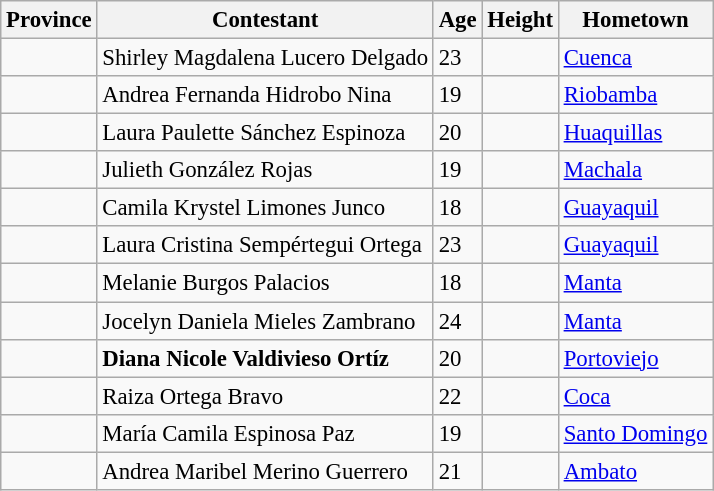<table class="wikitable sortable" style="font-size: 95%;">
<tr>
<th>Province</th>
<th>Contestant</th>
<th>Age</th>
<th>Height</th>
<th>Hometown</th>
</tr>
<tr>
<td></td>
<td>Shirley Magdalena Lucero Delgado</td>
<td>23</td>
<td></td>
<td><a href='#'>Cuenca</a></td>
</tr>
<tr>
<td></td>
<td>Andrea Fernanda Hidrobo Nina</td>
<td>19</td>
<td></td>
<td><a href='#'>Riobamba</a></td>
</tr>
<tr>
<td></td>
<td>Laura Paulette Sánchez Espinoza</td>
<td>20</td>
<td></td>
<td><a href='#'>Huaquillas</a></td>
</tr>
<tr>
<td></td>
<td>Julieth González Rojas</td>
<td>19</td>
<td></td>
<td><a href='#'>Machala</a></td>
</tr>
<tr>
<td></td>
<td>Camila Krystel Limones Junco</td>
<td>18</td>
<td></td>
<td><a href='#'>Guayaquil</a></td>
</tr>
<tr>
<td></td>
<td>Laura Cristina Sempértegui Ortega</td>
<td>23</td>
<td></td>
<td><a href='#'>Guayaquil</a></td>
</tr>
<tr>
<td></td>
<td>Melanie Burgos Palacios</td>
<td>18</td>
<td></td>
<td><a href='#'>Manta</a></td>
</tr>
<tr>
<td></td>
<td>Jocelyn Daniela Mieles Zambrano</td>
<td>24</td>
<td></td>
<td><a href='#'>Manta</a></td>
</tr>
<tr>
<td></td>
<td><strong>Diana Nicole Valdivieso Ortíz</strong></td>
<td>20</td>
<td></td>
<td><a href='#'>Portoviejo</a></td>
</tr>
<tr>
<td></td>
<td>Raiza Ortega Bravo</td>
<td>22</td>
<td></td>
<td><a href='#'>Coca</a></td>
</tr>
<tr>
<td></td>
<td>María Camila Espinosa Paz</td>
<td>19</td>
<td></td>
<td><a href='#'>Santo Domingo</a></td>
</tr>
<tr>
<td></td>
<td>Andrea Maribel Merino Guerrero</td>
<td>21</td>
<td></td>
<td><a href='#'>Ambato</a></td>
</tr>
</table>
